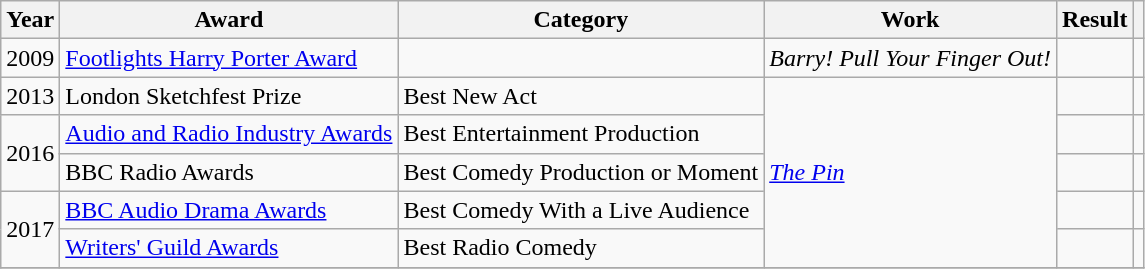<table class="wikitable sortable">
<tr>
<th>Year</th>
<th>Award</th>
<th>Category</th>
<th>Work</th>
<th>Result</th>
<th class="unsortable"></th>
</tr>
<tr>
<td>2009</td>
<td><a href='#'>Footlights Harry Porter Award</a></td>
<td></td>
<td><em>Barry! Pull Your Finger Out!</em></td>
<td></td>
<td style = "text-align: center;"></td>
</tr>
<tr>
<td>2013</td>
<td>London Sketchfest Prize</td>
<td>Best New Act</td>
<td rowspan="5"><em><a href='#'>The Pin</a></em></td>
<td></td>
<td style = "text-align: center;"></td>
</tr>
<tr>
<td rowspan="2">2016</td>
<td><a href='#'>Audio and Radio Industry Awards</a></td>
<td>Best Entertainment Production</td>
<td></td>
<td style = "text-align: center;"></td>
</tr>
<tr>
<td>BBC Radio Awards</td>
<td>Best Comedy Production or Moment</td>
<td></td>
<td style = "text-align: center;"></td>
</tr>
<tr>
<td rowspan="2">2017</td>
<td><a href='#'>BBC Audio Drama Awards</a></td>
<td>Best Comedy With a Live Audience</td>
<td></td>
<td style = "text-align: center;"></td>
</tr>
<tr>
<td><a href='#'>Writers' Guild Awards</a></td>
<td>Best Radio Comedy</td>
<td></td>
<td style = "text-align: center;"></td>
</tr>
<tr>
</tr>
</table>
